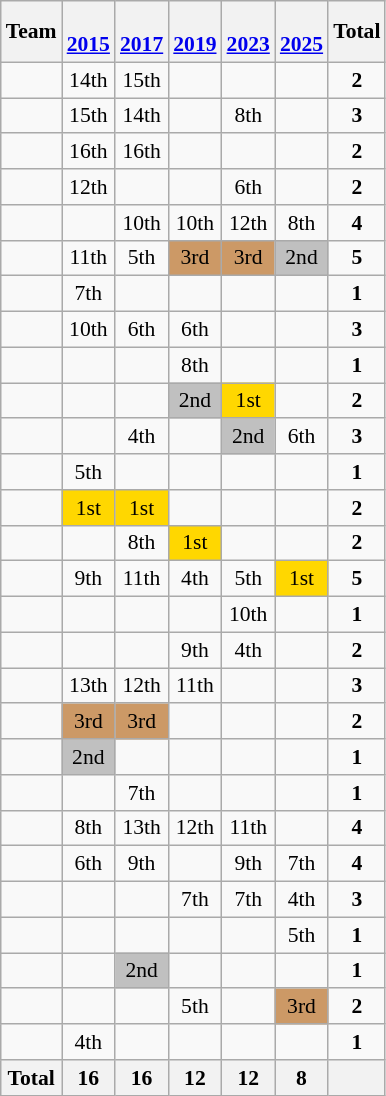<table class="wikitable" style="text-align:center; font-size:90%">
<tr bgcolor=>
<th>Team</th>
<th><br><a href='#'>2015</a></th>
<th><br><a href='#'>2017</a></th>
<th><br><a href='#'>2019</a></th>
<th><br><a href='#'>2023</a></th>
<th><br><a href='#'>2025</a></th>
<th>Total</th>
</tr>
<tr>
<td align=left></td>
<td>14th</td>
<td>15th</td>
<td></td>
<td></td>
<td></td>
<td><strong>2</strong></td>
</tr>
<tr>
<td align=left></td>
<td>15th</td>
<td>14th</td>
<td></td>
<td>8th</td>
<td></td>
<td><strong>3</strong></td>
</tr>
<tr>
<td align=left></td>
<td>16th</td>
<td>16th</td>
<td></td>
<td></td>
<td></td>
<td><strong>2</strong></td>
</tr>
<tr>
<td align=left></td>
<td>12th</td>
<td></td>
<td></td>
<td>6th</td>
<td></td>
<td><strong>2</strong></td>
</tr>
<tr>
<td align=left></td>
<td></td>
<td>10th</td>
<td>10th</td>
<td>12th</td>
<td>8th</td>
<td><strong>4</strong></td>
</tr>
<tr>
<td align=left></td>
<td>11th</td>
<td>5th</td>
<td bgcolor=#CC9966>3rd</td>
<td bgcolor=#CC9966>3rd</td>
<td bgcolor=silver>2nd</td>
<td><strong>5</strong></td>
</tr>
<tr>
<td align=left></td>
<td>7th</td>
<td></td>
<td></td>
<td></td>
<td></td>
<td><strong>1</strong></td>
</tr>
<tr>
<td align=left></td>
<td>10th</td>
<td>6th</td>
<td>6th</td>
<td></td>
<td></td>
<td><strong>3</strong></td>
</tr>
<tr>
<td align=left></td>
<td></td>
<td></td>
<td>8th</td>
<td></td>
<td></td>
<td><strong>1</strong></td>
</tr>
<tr>
<td align=left></td>
<td></td>
<td></td>
<td bgcolor=silver>2nd</td>
<td bgcolor=gold>1st</td>
<td></td>
<td><strong>2</strong></td>
</tr>
<tr>
<td align=left></td>
<td></td>
<td>4th</td>
<td></td>
<td bgcolor=silver>2nd</td>
<td>6th</td>
<td><strong>3</strong></td>
</tr>
<tr>
<td align=left></td>
<td>5th</td>
<td></td>
<td></td>
<td></td>
<td></td>
<td><strong>1</strong></td>
</tr>
<tr>
<td align=left></td>
<td bgcolor=gold>1st</td>
<td bgcolor=gold>1st</td>
<td></td>
<td></td>
<td></td>
<td><strong>2</strong></td>
</tr>
<tr>
<td align=left></td>
<td></td>
<td>8th</td>
<td bgcolor=gold>1st</td>
<td></td>
<td></td>
<td><strong>2</strong></td>
</tr>
<tr>
<td align=left></td>
<td>9th</td>
<td>11th</td>
<td>4th</td>
<td>5th</td>
<td bgcolor=gold>1st</td>
<td><strong>5</strong></td>
</tr>
<tr>
<td align=left></td>
<td></td>
<td></td>
<td></td>
<td>10th</td>
<td></td>
<td><strong>1</strong></td>
</tr>
<tr>
<td align=left></td>
<td></td>
<td></td>
<td>9th</td>
<td>4th</td>
<td></td>
<td><strong>2</strong></td>
</tr>
<tr>
<td align=left></td>
<td>13th</td>
<td>12th</td>
<td>11th</td>
<td></td>
<td></td>
<td><strong>3</strong></td>
</tr>
<tr>
<td align=left></td>
<td bgcolor="#CC9966">3rd</td>
<td bgcolor="#CC9966">3rd</td>
<td></td>
<td></td>
<td></td>
<td><strong>2</strong></td>
</tr>
<tr>
<td align=left></td>
<td bgcolor="silver">2nd</td>
<td></td>
<td></td>
<td></td>
<td></td>
<td><strong>1</strong></td>
</tr>
<tr>
<td align=left></td>
<td></td>
<td>7th</td>
<td></td>
<td></td>
<td></td>
<td><strong>1</strong></td>
</tr>
<tr>
<td align=left></td>
<td>8th</td>
<td>13th</td>
<td>12th</td>
<td>11th</td>
<td></td>
<td><strong>4</strong></td>
</tr>
<tr>
<td align=left></td>
<td>6th</td>
<td>9th</td>
<td></td>
<td>9th</td>
<td>7th</td>
<td><strong>4</strong></td>
</tr>
<tr>
<td align=left></td>
<td></td>
<td></td>
<td>7th</td>
<td>7th</td>
<td>4th</td>
<td><strong>3</strong></td>
</tr>
<tr>
<td align=left></td>
<td></td>
<td></td>
<td></td>
<td></td>
<td>5th</td>
<td><strong>1</strong></td>
</tr>
<tr>
<td align=left></td>
<td></td>
<td bgcolor="silver">2nd</td>
<td></td>
<td></td>
<td></td>
<td><strong>1</strong></td>
</tr>
<tr>
<td align=left></td>
<td></td>
<td></td>
<td>5th</td>
<td></td>
<td bgcolor="#CC9966">3rd</td>
<td><strong>2</strong></td>
</tr>
<tr>
<td align=left></td>
<td>4th</td>
<td></td>
<td></td>
<td></td>
<td></td>
<td><strong>1</strong></td>
</tr>
<tr>
<th>Total</th>
<th>16</th>
<th>16</th>
<th>12</th>
<th>12</th>
<th>8</th>
<th></th>
</tr>
</table>
